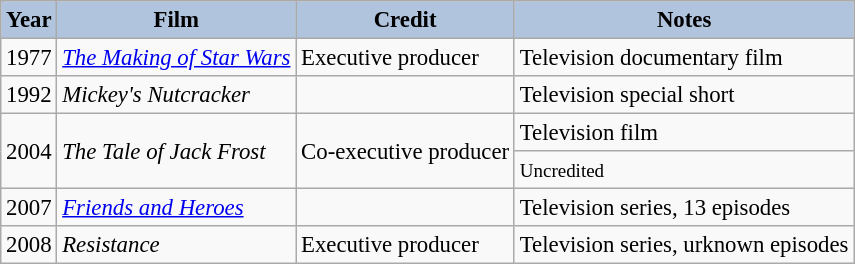<table class="wikitable" style="font-size:95%;">
<tr>
<th style="background:#B0C4DE;">Year</th>
<th style="background:#B0C4DE;">Film</th>
<th style="background:#B0C4DE;">Credit</th>
<th style="background:#B0C4DE;">Notes</th>
</tr>
<tr>
<td>1977</td>
<td><em><a href='#'>The Making of Star Wars</a></em></td>
<td>Executive producer</td>
<td>Television documentary film</td>
</tr>
<tr>
<td>1992</td>
<td><em>Mickey's Nutcracker</em></td>
<td></td>
<td>Television special short</td>
</tr>
<tr>
<td rowspan="2">2004</td>
<td rowspan="2"><em>The Tale of Jack Frost</em></td>
<td rowspan="2">Co-executive producer</td>
<td>Television film</td>
</tr>
<tr>
<td><small>Uncredited</small></td>
</tr>
<tr>
<td>2007</td>
<td><em><a href='#'>Friends and Heroes</a></em></td>
<td></td>
<td>Television series, 13 episodes</td>
</tr>
<tr>
<td>2008</td>
<td><em>Resistance</em></td>
<td>Executive producer</td>
<td>Television series, urknown episodes</td>
</tr>
</table>
